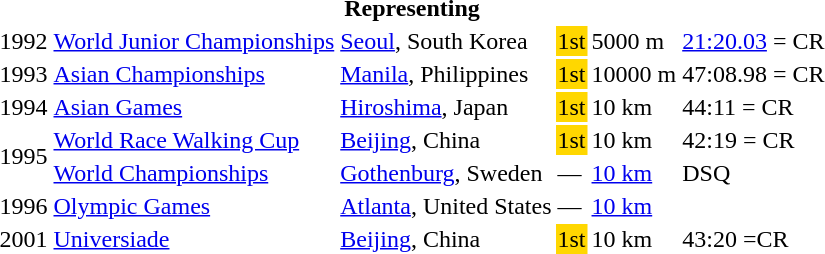<table>
<tr>
<th colspan="6">Representing </th>
</tr>
<tr>
<td>1992</td>
<td><a href='#'>World Junior Championships</a></td>
<td><a href='#'>Seoul</a>, South Korea</td>
<td bgcolor="gold">1st</td>
<td>5000 m</td>
<td><a href='#'>21:20.03</a> = CR</td>
</tr>
<tr>
<td>1993</td>
<td><a href='#'>Asian Championships</a></td>
<td><a href='#'>Manila</a>, Philippines</td>
<td bgcolor="gold">1st</td>
<td>10000 m</td>
<td>47:08.98 = CR</td>
</tr>
<tr>
<td>1994</td>
<td><a href='#'>Asian Games</a></td>
<td><a href='#'>Hiroshima</a>, Japan</td>
<td bgcolor="gold">1st</td>
<td>10 km</td>
<td>44:11 = CR</td>
</tr>
<tr>
<td rowspan=2>1995</td>
<td><a href='#'>World Race Walking Cup</a></td>
<td><a href='#'>Beijing</a>, China</td>
<td bgcolor="gold">1st</td>
<td>10 km</td>
<td>42:19 = CR</td>
</tr>
<tr>
<td><a href='#'>World Championships</a></td>
<td><a href='#'>Gothenburg</a>, Sweden</td>
<td>—</td>
<td><a href='#'>10 km</a></td>
<td>DSQ</td>
</tr>
<tr>
<td>1996</td>
<td><a href='#'>Olympic Games</a></td>
<td><a href='#'>Atlanta</a>, United States</td>
<td>—</td>
<td><a href='#'>10 km</a></td>
<td></td>
</tr>
<tr>
<td>2001</td>
<td><a href='#'>Universiade</a></td>
<td><a href='#'>Beijing</a>, China</td>
<td bgcolor="gold">1st</td>
<td>10 km</td>
<td>43:20 =CR</td>
</tr>
</table>
